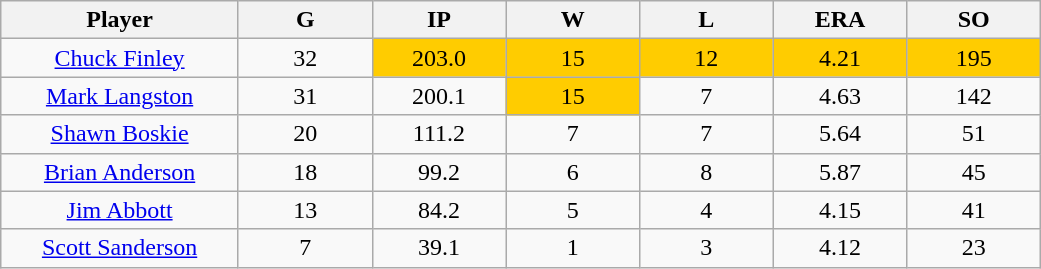<table class="wikitable sortable">
<tr>
<th bgcolor="#DDDDFF" width="16%">Player</th>
<th bgcolor="#DDDDFF" width="9%">G</th>
<th bgcolor="#DDDDFF" width="9%">IP</th>
<th bgcolor="#DDDDFF" width="9%">W</th>
<th bgcolor="#DDDDFF" width="9%">L</th>
<th bgcolor="#DDDDFF" width="9%">ERA</th>
<th bgcolor="#DDDDFF" width="9%">SO</th>
</tr>
<tr align="center">
<td><a href='#'>Chuck Finley</a></td>
<td>32</td>
<td bgcolor="FFCC00">203.0</td>
<td bgcolor="FFCC00">15</td>
<td bgcolor="FFCC00">12</td>
<td bgcolor="FFCCOO">4.21</td>
<td bgcolor="FFCC00">195</td>
</tr>
<tr align="center">
<td><a href='#'>Mark Langston</a></td>
<td>31</td>
<td>200.1</td>
<td bgcolor="FFCC00">15</td>
<td>7</td>
<td>4.63</td>
<td>142</td>
</tr>
<tr align=center>
<td><a href='#'>Shawn Boskie</a></td>
<td>20</td>
<td>111.2</td>
<td>7</td>
<td>7</td>
<td>5.64</td>
<td>51</td>
</tr>
<tr align=center>
<td><a href='#'>Brian Anderson</a></td>
<td>18</td>
<td>99.2</td>
<td>6</td>
<td>8</td>
<td>5.87</td>
<td>45</td>
</tr>
<tr align=center>
<td><a href='#'>Jim Abbott</a></td>
<td>13</td>
<td>84.2</td>
<td>5</td>
<td>4</td>
<td>4.15</td>
<td>41</td>
</tr>
<tr align=center>
<td><a href='#'>Scott Sanderson</a></td>
<td>7</td>
<td>39.1</td>
<td>1</td>
<td>3</td>
<td>4.12</td>
<td>23</td>
</tr>
</table>
